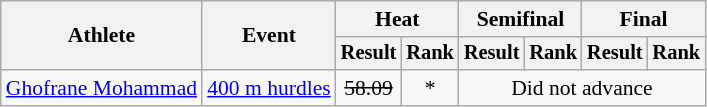<table class="wikitable" style="font-size:90%">
<tr>
<th rowspan="2">Athlete</th>
<th rowspan="2">Event</th>
<th colspan="2">Heat</th>
<th colspan="2">Semifinal</th>
<th colspan="2">Final</th>
</tr>
<tr style="font-size:95%">
<th>Result</th>
<th>Rank</th>
<th>Result</th>
<th>Rank</th>
<th>Result</th>
<th>Rank</th>
</tr>
<tr align=center>
<td align=left><a href='#'>Ghofrane Mohammad</a></td>
<td align=left><a href='#'>400 m hurdles</a></td>
<td><s>58.09</s></td>
<td>*</td>
<td colspan=4>Did not advance</td>
</tr>
</table>
